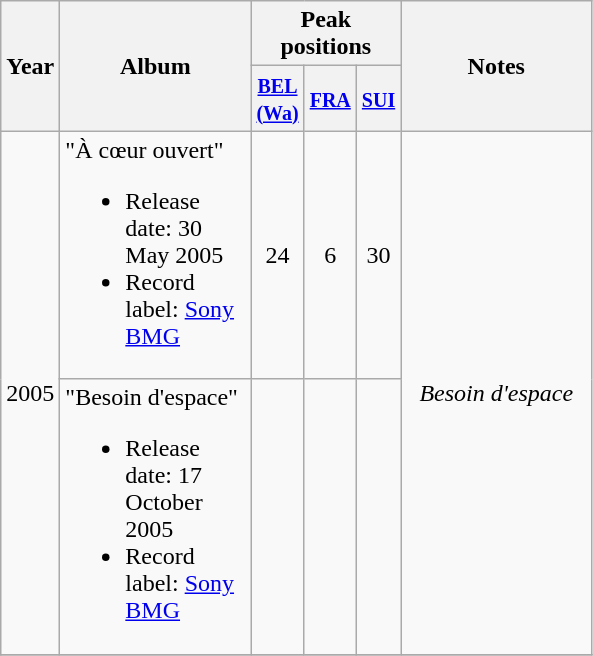<table class="wikitable">
<tr>
<th align="center" rowspan="2" width="10">Year</th>
<th align="center" rowspan="2" width="120">Album</th>
<th align="center" colspan="3" width="30">Peak positions</th>
<th align="center" rowspan="2" width="120">Notes</th>
</tr>
<tr>
<th width="20"><small><a href='#'>BEL<br>(Wa)</a><br></small></th>
<th width="20"><small><a href='#'>FRA</a><br></small></th>
<th width="20"><small><a href='#'>SUI</a></small><br></th>
</tr>
<tr>
<td align="center" rowspan="2">2005</td>
<td>"À cœur ouvert"<br><ul><li>Release date: 30 May 2005</li><li>Record label: <a href='#'>Sony BMG</a></li></ul></td>
<td align="center">24</td>
<td align="center">6</td>
<td align="center">30</td>
<td align="center" rowspan=2><em>Besoin d'espace</em></td>
</tr>
<tr>
<td>"Besoin d'espace"<br><ul><li>Release date: 17 October 2005</li><li>Record label: <a href='#'>Sony BMG</a></li></ul></td>
<td align="center"></td>
<td align="center"></td>
<td align="center"></td>
</tr>
<tr>
</tr>
</table>
